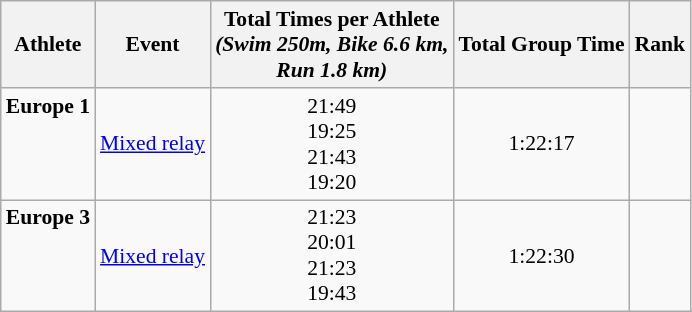<table class="wikitable" style="font-size:90%;">
<tr>
<th>Athlete</th>
<th>Event</th>
<th>Total Times per Athlete <br> <em>(Swim 250m, Bike 6.6 km, <br> Run 1.8 km)</em></th>
<th>Total Group Time</th>
<th>Rank</th>
</tr>
<tr align=center>
<td align=left><strong>Europe 1</strong><br><br><br><br></td>
<td align=left><a href='#'>Mixed relay</a></td>
<td>21:49<br>19:25<br>21:43<br>19:20</td>
<td>1:22:17</td>
<td></td>
</tr>
<tr align=center>
<td align=left><strong>Europe 3</strong><br><br><br><br></td>
<td align=left><a href='#'>Mixed relay</a></td>
<td>21:23<br>20:01<br>21:23<br>19:43</td>
<td>1:22:30</td>
<td></td>
</tr>
</table>
